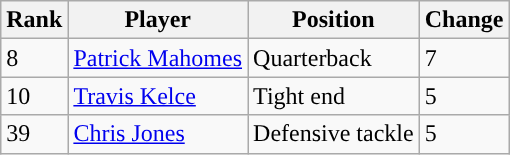<table class="wikitable">
<tr>
<th>Rank</th>
<th>Player</th>
<th>Position</th>
<th>Change</th>
</tr>
<tr>
<td>8</td>
<td><a href='#'>Patrick Mahomes</a></td>
<td>Quarterback</td>
<td>7</td>
</tr>
<tr>
<td>10</td>
<td><a href='#'>Travis Kelce</a></td>
<td>Tight end</td>
<td>5</td>
</tr>
<tr>
<td>39</td>
<td><a href='#'>Chris Jones</a></td>
<td>Defensive tackle</td>
<td>5</td>
</tr>
</table>
